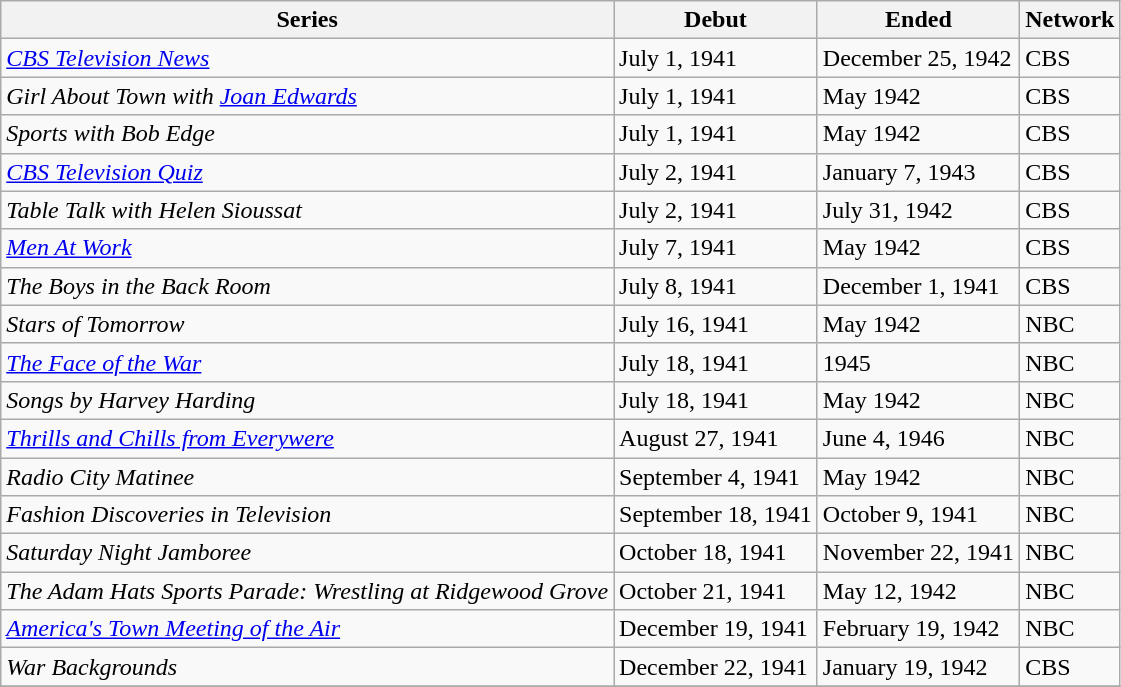<table class="wikitable sortable">
<tr>
<th>Series</th>
<th>Debut</th>
<th>Ended</th>
<th>Network</th>
</tr>
<tr>
<td><em><a href='#'>CBS Television News</a></em></td>
<td>July 1, 1941</td>
<td>December 25, 1942</td>
<td>CBS</td>
</tr>
<tr>
<td><em>Girl About Town with <a href='#'>Joan Edwards</a></em></td>
<td>July 1, 1941</td>
<td>May 1942</td>
<td>CBS</td>
</tr>
<tr>
<td><em>Sports with Bob Edge</em></td>
<td>July 1, 1941</td>
<td>May 1942</td>
<td>CBS</td>
</tr>
<tr>
<td><em><a href='#'>CBS Television Quiz</a></em></td>
<td>July 2, 1941</td>
<td>January 7, 1943</td>
<td>CBS</td>
</tr>
<tr>
<td><em>Table Talk with Helen Sioussat</em></td>
<td>July 2, 1941</td>
<td>July 31, 1942</td>
<td>CBS</td>
</tr>
<tr>
<td><em><a href='#'>Men At Work</a></em></td>
<td>July 7, 1941</td>
<td>May 1942</td>
<td>CBS</td>
</tr>
<tr>
<td><em>The Boys in the Back Room</em></td>
<td>July 8, 1941</td>
<td>December 1, 1941</td>
<td>CBS</td>
</tr>
<tr>
<td><em>Stars of Tomorrow</em></td>
<td>July 16, 1941</td>
<td>May 1942</td>
<td>NBC</td>
</tr>
<tr>
<td><em><a href='#'>The Face of the War</a></em></td>
<td>July 18, 1941</td>
<td>1945</td>
<td>NBC</td>
</tr>
<tr>
<td><em>Songs by Harvey Harding</em></td>
<td>July 18, 1941</td>
<td>May 1942</td>
<td>NBC</td>
</tr>
<tr>
<td><em><a href='#'>Thrills and Chills from Everywere</a></em></td>
<td>August 27, 1941</td>
<td>June 4, 1946</td>
<td>NBC</td>
</tr>
<tr>
<td><em>Radio City Matinee</em></td>
<td>September 4, 1941</td>
<td>May 1942</td>
<td>NBC</td>
</tr>
<tr>
<td><em>Fashion Discoveries in Television</em></td>
<td>September 18, 1941</td>
<td>October 9, 1941</td>
<td>NBC</td>
</tr>
<tr>
<td><em>Saturday Night Jamboree</em></td>
<td>October 18, 1941</td>
<td>November 22, 1941</td>
<td>NBC</td>
</tr>
<tr>
<td><em>The Adam Hats Sports Parade: Wrestling at Ridgewood Grove</em></td>
<td>October 21, 1941</td>
<td>May 12, 1942</td>
<td>NBC</td>
</tr>
<tr>
<td><em><a href='#'>America's Town Meeting of the Air</a></em></td>
<td>December 19, 1941</td>
<td>February 19, 1942</td>
<td>NBC</td>
</tr>
<tr>
<td><em>War Backgrounds</em></td>
<td>December 22, 1941</td>
<td>January 19, 1942</td>
<td>CBS</td>
</tr>
<tr>
</tr>
</table>
